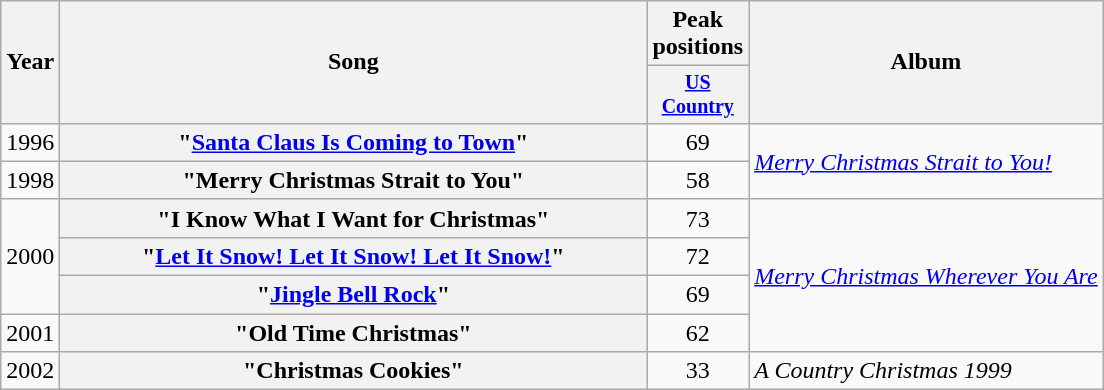<table class="wikitable plainrowheaders" style="text-align:center;">
<tr>
<th rowspan="2">Year</th>
<th rowspan="2" style="width:24em;">Song</th>
<th>Peak positions</th>
<th rowspan="2">Album</th>
</tr>
<tr style="font-size:smaller;">
<th width="60"><a href='#'>US Country</a><br></th>
</tr>
<tr>
<td>1996</td>
<th scope=row>"<a href='#'>Santa Claus Is Coming to Town</a>"</th>
<td>69</td>
<td rowspan=2 align=left><em><a href='#'>Merry Christmas Strait to You!</a></em></td>
</tr>
<tr>
<td>1998</td>
<th scope=row>"Merry Christmas Strait to You"</th>
<td>58</td>
</tr>
<tr>
<td rowspan=3>2000</td>
<th scope=row>"I Know What I Want for Christmas"</th>
<td>73</td>
<td rowspan=4 align=left><em><a href='#'>Merry Christmas Wherever You Are</a></em></td>
</tr>
<tr>
<th scope=row>"<a href='#'>Let It Snow! Let It Snow! Let It Snow!</a>"</th>
<td>72</td>
</tr>
<tr>
<th scope=row>"<a href='#'>Jingle Bell Rock</a>"</th>
<td>69</td>
</tr>
<tr>
<td>2001</td>
<th scope=row>"Old Time Christmas"</th>
<td>62</td>
</tr>
<tr>
<td>2002</td>
<th scope=row>"Christmas Cookies"</th>
<td>33</td>
<td align=left><em>A Country Christmas 1999</em></td>
</tr>
</table>
